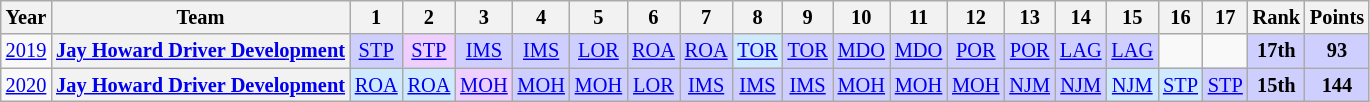<table class="wikitable" style="text-align:center; font-size:85%">
<tr>
<th>Year</th>
<th>Team</th>
<th>1</th>
<th>2</th>
<th>3</th>
<th>4</th>
<th>5</th>
<th>6</th>
<th>7</th>
<th>8</th>
<th>9</th>
<th>10</th>
<th>11</th>
<th>12</th>
<th>13</th>
<th>14</th>
<th>15</th>
<th>16</th>
<th>17</th>
<th>Rank</th>
<th>Points</th>
</tr>
<tr>
<td><a href='#'>2019</a></td>
<th nowrap><a href='#'>Jay Howard Driver Development</a></th>
<td style="background:#CFCFFF;"><a href='#'>STP</a><br></td>
<td style="background:#EFCFFF;"><a href='#'>STP</a><br></td>
<td style="background:#CFCFFF;"><a href='#'>IMS</a><br></td>
<td style="background:#CFCFFF;"><a href='#'>IMS</a><br></td>
<td style="background:#CFCFFF;"><a href='#'>LOR</a><br></td>
<td style="background:#CFCFFF;"><a href='#'>ROA</a><br></td>
<td style="background:#CFCFFF;"><a href='#'>ROA</a><br></td>
<td style="background:#CFEAFF;"><a href='#'>TOR</a><br></td>
<td style="background:#CFCFFF;"><a href='#'>TOR</a><br></td>
<td style="background:#CFCFFF;"><a href='#'>MDO</a><br></td>
<td style="background:#CFCFFF;"><a href='#'>MDO</a><br></td>
<td style="background:#CFCFFF;"><a href='#'>POR</a><br></td>
<td style="background:#CFCFFF;"><a href='#'>POR</a><br></td>
<td style="background:#CFCFFF;"><a href='#'>LAG</a><br></td>
<td style="background:#CFCFFF;"><a href='#'>LAG</a><br></td>
<td></td>
<td></td>
<th style="background:#CFCFFF;">17th</th>
<th style="background:#CFCFFF;">93</th>
</tr>
<tr>
<td><a href='#'>2020</a></td>
<th nowrap><a href='#'>Jay Howard Driver Development</a></th>
<td style="background:#CFEAFF;"><a href='#'>ROA</a><br></td>
<td style="background:#CFEAFF;"><a href='#'>ROA</a><br></td>
<td style="background:#EFCFFF;"><a href='#'>MOH</a><br></td>
<td style="background:#CFCFFF;"><a href='#'>MOH</a><br></td>
<td style="background:#CFCFFF;"><a href='#'>MOH</a><br></td>
<td style="background:#CFCFFF;"><a href='#'>LOR</a><br></td>
<td style="background:#CFCFFF;"><a href='#'>IMS</a><br></td>
<td style="background:#CFCFFF;"><a href='#'>IMS</a><br></td>
<td style="background:#CFCFFF;"><a href='#'>IMS</a><br></td>
<td style="background:#CFCFFF;"><a href='#'>MOH</a><br></td>
<td style="background:#CFCFFF;"><a href='#'>MOH</a><br></td>
<td style="background:#CFCFFF;"><a href='#'>MOH</a><br></td>
<td style="background:#CFCFFF;"><a href='#'>NJM</a><br></td>
<td style="background:#CFCFFF;"><a href='#'>NJM</a><br></td>
<td style="background:#CFEAFF;"><a href='#'>NJM</a><br></td>
<td style="background:#CFEAFF;"><a href='#'>STP</a><br></td>
<td style="background:#CFCFFF;"><a href='#'>STP</a><br></td>
<th style="background:#CFCFFF;">15th</th>
<th style="background:#CFCFFF;">144</th>
</tr>
</table>
